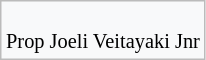<table style="float:left; margin:0.1em 0.5em 1.5em 0; border:1px solid #bbb; background-color:#f8f9fa;">
<tr style="font-size:85%; padding:5px 1px;">
<td style="vertical-align: top;"><br>Prop Joeli Veitayaki Jnr</td>
</tr>
</table>
